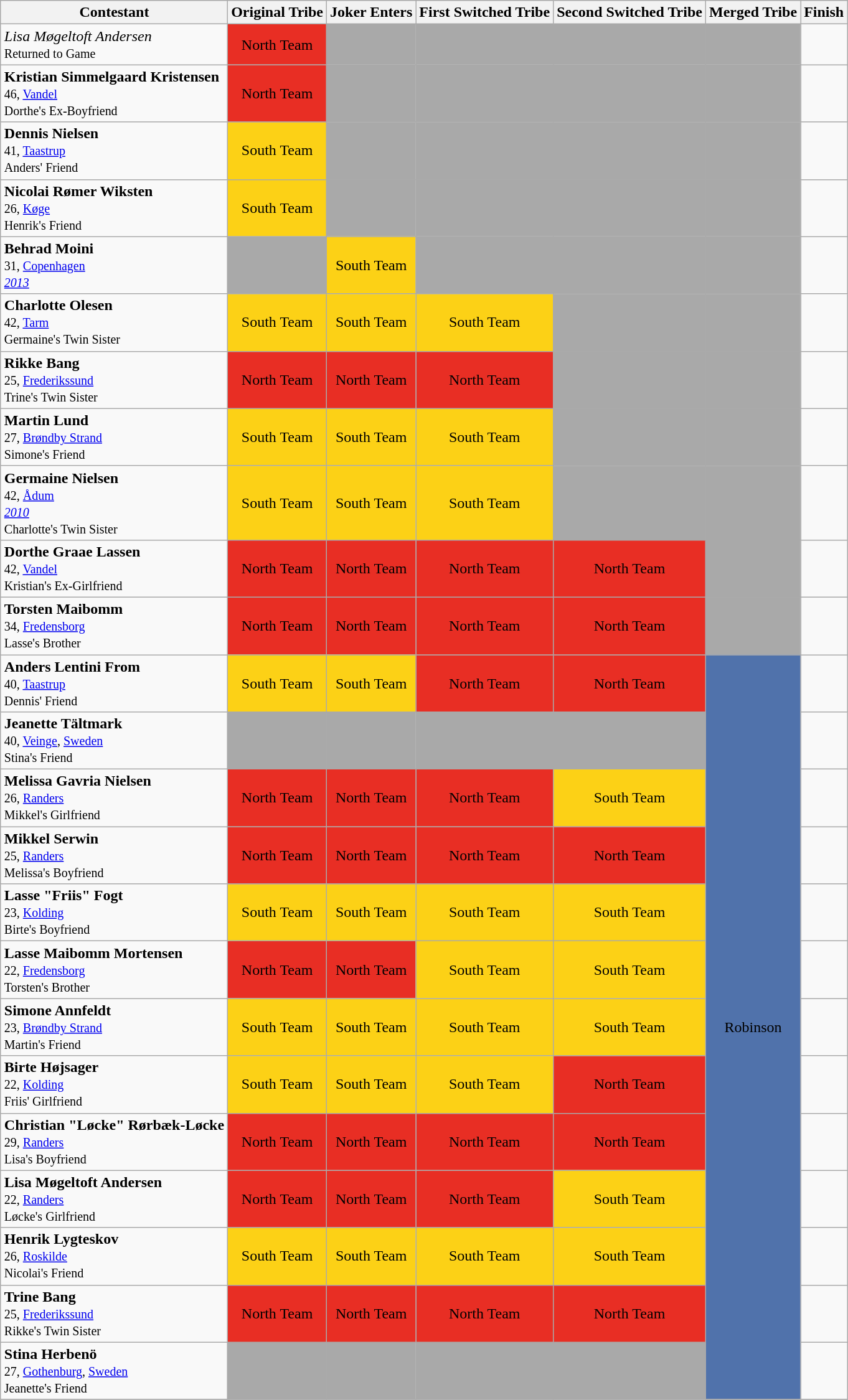<table class="wikitable sortable" style="margin:auto; text-align:center">
<tr>
<th>Contestant</th>
<th>Original Tribe</th>
<th>Joker Enters</th>
<th>First Switched Tribe</th>
<th>Second Switched Tribe</th>
<th>Merged Tribe</th>
<th>Finish</th>
</tr>
<tr>
<td align="left"><em>Lisa Møgeltoft Andersen</em><br><small>Returned to Game</small></td>
<td bgcolor="#E82E24">North Team</td>
<td bgcolor="darkgrey"></td>
<td bgcolor="darkgrey"></td>
<td bgcolor="darkgrey"></td>
<td bgcolor="darkgrey"></td>
<td></td>
</tr>
<tr>
<td align="left"><strong>Kristian Simmelgaard Kristensen</strong><br><small>46, <a href='#'>Vandel</a><br>Dorthe's Ex-Boyfriend</small></td>
<td bgcolor="#E82E24">North Team</td>
<td bgcolor="darkgrey"></td>
<td bgcolor="darkgrey"></td>
<td bgcolor="darkgrey"></td>
<td bgcolor="darkgrey"></td>
<td></td>
</tr>
<tr>
<td align="left"><strong>Dennis Nielsen</strong><br><small>41, <a href='#'>Taastrup</a><br>Anders' Friend</small></td>
<td bgcolor="#FCD116">South Team</td>
<td bgcolor="darkgrey"></td>
<td bgcolor="darkgrey"></td>
<td bgcolor="darkgrey"></td>
<td bgcolor="darkgrey"></td>
<td></td>
</tr>
<tr>
<td align="left"><strong>Nicolai Rømer Wiksten</strong><br><small>26, <a href='#'>Køge</a><br>Henrik's Friend </small></td>
<td bgcolor="#FCD116">South Team</td>
<td bgcolor="darkgrey"></td>
<td bgcolor="darkgrey"></td>
<td bgcolor="darkgrey"></td>
<td bgcolor="darkgrey"></td>
<td></td>
</tr>
<tr>
<td align="left"><strong>Behrad Moini</strong><br><small>31, <a href='#'>Copenhagen</a><br><em><a href='#'>2013</a></em></small></td>
<td bgcolor="darkgrey"></td>
<td bgcolor="#FCD116">South Team</td>
<td bgcolor="darkgrey"></td>
<td bgcolor="darkgrey"></td>
<td bgcolor="darkgrey"></td>
<td></td>
</tr>
<tr>
<td align="left"><strong>Charlotte Olesen</strong><br><small>42, <a href='#'>Tarm</a><br>Germaine's Twin Sister</small></td>
<td bgcolor="#FCD116">South Team</td>
<td bgcolor="#FCD116">South Team</td>
<td bgcolor="#FCD116">South Team</td>
<td bgcolor="darkgrey"></td>
<td bgcolor="darkgrey"></td>
<td></td>
</tr>
<tr>
<td align="left"><strong>Rikke Bang</strong><br><small>25, <a href='#'>Frederikssund</a><br>Trine's Twin Sister</small></td>
<td bgcolor="#E82E24">North Team</td>
<td bgcolor="#E82E24">North Team</td>
<td bgcolor="#E82E24">North Team</td>
<td bgcolor="darkgrey"></td>
<td bgcolor="darkgrey"></td>
<td></td>
</tr>
<tr>
<td align="left"><strong>Martin Lund</strong><br><small>27, <a href='#'>Brøndby Strand</a><br>Simone's Friend</small></td>
<td bgcolor="#FCD116">South Team</td>
<td bgcolor="#FCD116">South Team</td>
<td bgcolor="#FCD116">South Team</td>
<td bgcolor="darkgrey"></td>
<td bgcolor="darkgrey"></td>
<td></td>
</tr>
<tr>
<td align="left"><strong>Germaine Nielsen</strong><br><small>42, <a href='#'>Ådum</a><br><em><a href='#'>2010</a></em><br>Charlotte's Twin Sister</small></td>
<td bgcolor="#FCD116">South Team</td>
<td bgcolor="#FCD116">South Team</td>
<td bgcolor="#FCD116">South Team</td>
<td bgcolor="darkgrey"></td>
<td bgcolor="darkgrey"></td>
<td></td>
</tr>
<tr>
<td align="left"><strong>Dorthe Graae Lassen</strong><br><small>42, <a href='#'>Vandel</a><br>Kristian's Ex-Girlfriend</small></td>
<td bgcolor="#E82E24">North Team</td>
<td bgcolor="#E82E24">North Team</td>
<td bgcolor="#E82E24">North Team</td>
<td bgcolor="#E82E24">North Team</td>
<td bgcolor="darkgrey"></td>
<td></td>
</tr>
<tr>
<td align="left"><strong>Torsten Maibomm</strong><br><small>34, <a href='#'>Fredensborg</a><br>Lasse's Brother</small></td>
<td bgcolor="#E82E24">North Team</td>
<td bgcolor="#E82E24">North Team</td>
<td bgcolor="#E82E24">North Team</td>
<td bgcolor="#E82E24">North Team</td>
<td bgcolor="darkgrey"></td>
<td></td>
</tr>
<tr>
<td align="left"><strong>Anders Lentini From</strong><br><small>40, <a href='#'>Taastrup</a><br>Dennis' Friend</small></td>
<td bgcolor="#FCD116">South Team</td>
<td bgcolor="#FCD116">South Team</td>
<td bgcolor="#E82E24">North Team</td>
<td bgcolor="#E82E24">North Team</td>
<td rowspan="13" bgcolor="#5072AB">Robinson</td>
<td></td>
</tr>
<tr>
<td align="left"><strong>Jeanette Tältmark</strong><br><small>40, <a href='#'>Veinge</a>, <a href='#'>Sweden</a><br>Stina's Friend</small></td>
<td bgcolor="darkgrey"></td>
<td bgcolor="darkgrey"></td>
<td bgcolor="darkgrey"></td>
<td bgcolor="darkgrey"></td>
<td></td>
</tr>
<tr>
<td align="left"><strong>Melissa Gavria Nielsen</strong><br><small>26, <a href='#'>Randers</a><br>Mikkel's Girlfriend</small></td>
<td bgcolor="#E82E24">North Team</td>
<td bgcolor="#E82E24">North Team</td>
<td bgcolor="#E82E24">North Team</td>
<td bgcolor="#FCD116">South Team</td>
<td></td>
</tr>
<tr>
<td align="left"><strong>Mikkel Serwin</strong><br><small>25, <a href='#'>Randers</a><br>Melissa's Boyfriend</small></td>
<td bgcolor="#E82E24">North Team</td>
<td bgcolor="#E82E24">North Team</td>
<td bgcolor="#E82E24">North Team</td>
<td bgcolor="#E82E24">North Team</td>
<td></td>
</tr>
<tr>
<td align="left"><strong>Lasse "Friis" Fogt</strong><br><small>23, <a href='#'>Kolding</a><br>Birte's Boyfriend</small></td>
<td bgcolor="#FCD116">South Team</td>
<td bgcolor="#FCD116">South Team</td>
<td bgcolor="#FCD116">South Team</td>
<td bgcolor="#FCD116">South Team</td>
<td></td>
</tr>
<tr>
<td align="left"><strong>Lasse Maibomm Mortensen</strong><br><small>22, <a href='#'>Fredensborg</a><br>Torsten's Brother</small></td>
<td bgcolor="#E82E24">North Team</td>
<td bgcolor="#E82E24">North Team</td>
<td bgcolor="#FCD116">South Team</td>
<td bgcolor="#FCD116">South Team</td>
<td></td>
</tr>
<tr>
<td align="left"><strong>Simone Annfeldt</strong><br><small>23, <a href='#'>Brøndby Strand</a><br>Martin's Friend</small></td>
<td bgcolor="#FCD116">South Team</td>
<td bgcolor="#FCD116">South Team</td>
<td bgcolor="#FCD116">South Team</td>
<td bgcolor="#FCD116">South Team</td>
<td></td>
</tr>
<tr>
<td align="left"><strong>Birte Højsager</strong><br><small>22, <a href='#'>Kolding</a><br>Friis' Girlfriend</small></td>
<td bgcolor="#FCD116">South Team</td>
<td bgcolor="#FCD116">South Team</td>
<td bgcolor="#FCD116">South Team</td>
<td bgcolor="#E82E24">North Team</td>
<td></td>
</tr>
<tr>
<td align="left"><strong>Christian "Løcke" Rørbæk-Løcke</strong><br><small>29, <a href='#'>Randers</a><br>Lisa's Boyfriend</small></td>
<td bgcolor="#E82E24">North Team</td>
<td bgcolor="#E82E24">North Team</td>
<td bgcolor="#E82E24">North Team</td>
<td bgcolor="#E82E24">North Team</td>
<td></td>
</tr>
<tr>
<td align="left"><strong>Lisa Møgeltoft Andersen</strong><br><small>22, <a href='#'>Randers</a><br>Løcke's Girlfriend</small></td>
<td bgcolor="#E82E24">North Team</td>
<td bgcolor="#E82E24">North Team</td>
<td bgcolor="#E82E24">North Team</td>
<td bgcolor="#FCD116">South Team</td>
<td></td>
</tr>
<tr>
<td align="left"><strong>Henrik Lygteskov</strong><br><small>26, <a href='#'>Roskilde</a><br>Nicolai's Friend</small></td>
<td bgcolor="#FCD116">South Team</td>
<td bgcolor="#FCD116">South Team</td>
<td bgcolor="#FCD116">South Team</td>
<td bgcolor="#FCD116">South Team</td>
<td></td>
</tr>
<tr>
<td align="left"><strong>Trine Bang</strong><br><small>25, <a href='#'>Frederikssund</a><br>Rikke's Twin Sister</small></td>
<td bgcolor="#E82E24">North Team</td>
<td bgcolor="#E82E24">North Team</td>
<td bgcolor="#E82E24">North Team</td>
<td bgcolor="#E82E24">North Team</td>
<td></td>
</tr>
<tr>
<td align="left"><strong>Stina Herbenö</strong><br><small>27, <a href='#'>Gothenburg</a>, <a href='#'>Sweden</a><br>Jeanette's Friend</small></td>
<td bgcolor="darkgrey"></td>
<td bgcolor="darkgrey"></td>
<td bgcolor="darkgrey"></td>
<td bgcolor="darkgrey"></td>
<td></td>
</tr>
<tr>
</tr>
</table>
